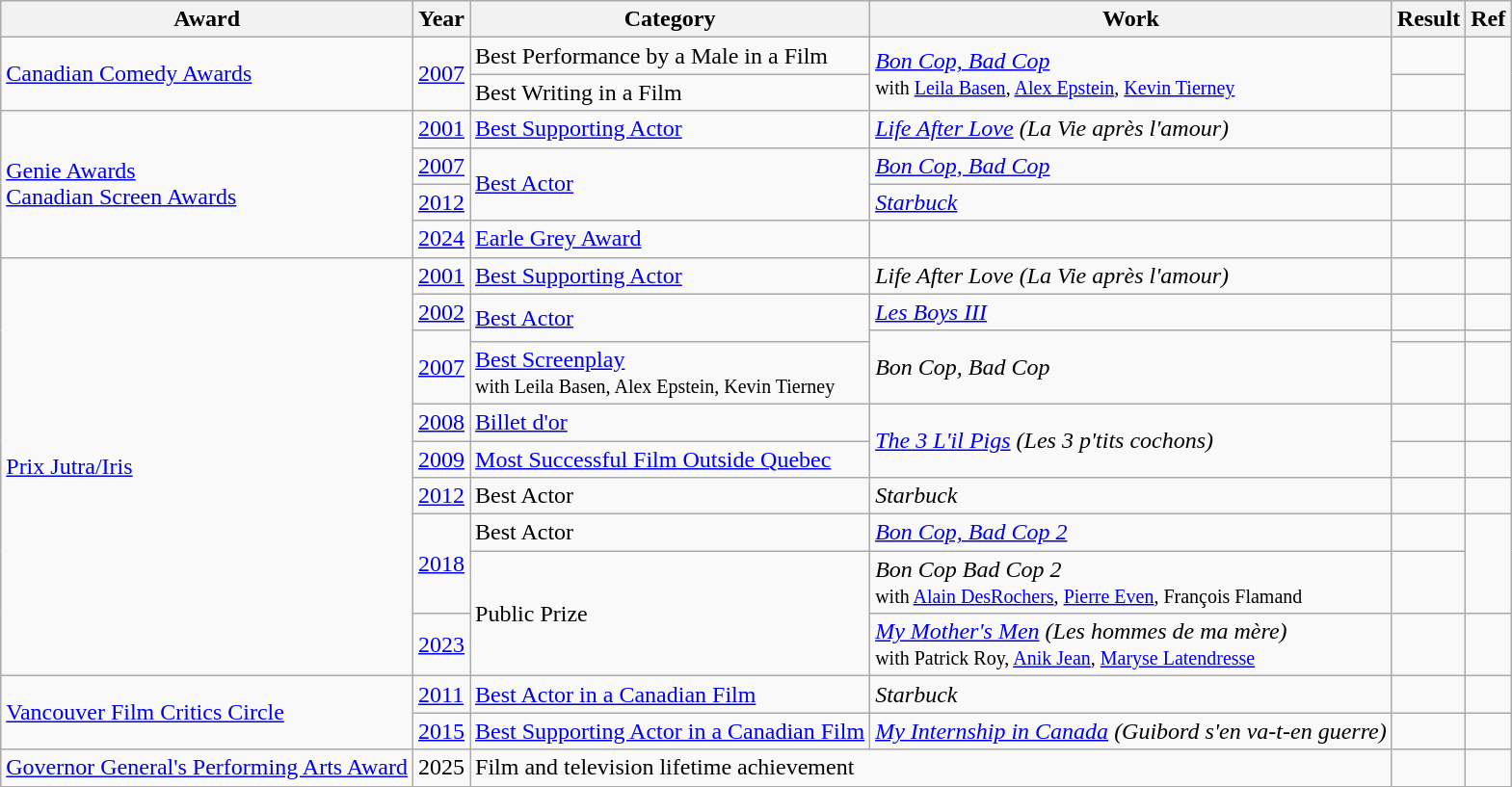<table class="wikitable">
<tr>
<th>Award</th>
<th>Year</th>
<th>Category</th>
<th>Work</th>
<th>Result</th>
<th>Ref</th>
</tr>
<tr>
<td rowspan=2><a href='#'>Canadian Comedy Awards</a></td>
<td rowspan=2><a href='#'>2007</a></td>
<td>Best Performance by a Male in a Film</td>
<td rowspan=2><em><a href='#'>Bon Cop, Bad Cop</a></em><br><small>with <a href='#'>Leila Basen</a>, <a href='#'>Alex Epstein</a>, <a href='#'>Kevin Tierney</a></small></td>
<td></td>
<td rowspan=2></td>
</tr>
<tr>
<td>Best Writing in a Film</td>
<td></td>
</tr>
<tr>
<td rowspan=4><a href='#'>Genie Awards</a><br><a href='#'>Canadian Screen Awards</a></td>
<td><a href='#'>2001</a></td>
<td><a href='#'>Best Supporting Actor</a></td>
<td><em><a href='#'>Life After Love</a> (La Vie après l'amour)</em></td>
<td></td>
<td></td>
</tr>
<tr>
<td><a href='#'>2007</a></td>
<td rowspan=2><a href='#'>Best Actor</a></td>
<td><em><a href='#'>Bon Cop, Bad Cop</a></em></td>
<td></td>
<td></td>
</tr>
<tr>
<td><a href='#'>2012</a></td>
<td><em><a href='#'>Starbuck</a></em></td>
<td></td>
<td></td>
</tr>
<tr>
<td><a href='#'>2024</a></td>
<td><a href='#'>Earle Grey Award</a></td>
<td></td>
<td></td>
<td></td>
</tr>
<tr>
<td rowspan=10><a href='#'>Prix Jutra/Iris</a></td>
<td><a href='#'>2001</a></td>
<td><a href='#'>Best Supporting Actor</a></td>
<td><em>Life After Love (La Vie après l'amour)</em></td>
<td></td>
<td></td>
</tr>
<tr>
<td><a href='#'>2002</a></td>
<td rowspan=2><a href='#'>Best Actor</a></td>
<td><em><a href='#'>Les Boys III</a></em></td>
<td></td>
<td></td>
</tr>
<tr>
<td rowspan=2><a href='#'>2007</a></td>
<td rowspan=2><em>Bon Cop, Bad Cop</em></td>
<td></td>
<td></td>
</tr>
<tr>
<td><a href='#'>Best Screenplay</a><br><small>with Leila Basen, Alex Epstein, Kevin Tierney</small></td>
<td></td>
<td></td>
</tr>
<tr>
<td><a href='#'>2008</a></td>
<td><a href='#'>Billet d'or</a></td>
<td rowspan=2><em><a href='#'>The 3 L'il Pigs</a> (Les 3 p'tits cochons)</em></td>
<td></td>
<td></td>
</tr>
<tr>
<td><a href='#'>2009</a></td>
<td><a href='#'>Most Successful Film Outside Quebec</a></td>
<td></td>
<td></td>
</tr>
<tr>
<td><a href='#'>2012</a></td>
<td>Best Actor</td>
<td><em>Starbuck</em></td>
<td></td>
<td></td>
</tr>
<tr>
<td rowspan=2><a href='#'>2018</a></td>
<td>Best Actor</td>
<td><em><a href='#'>Bon Cop, Bad Cop 2</a></em></td>
<td></td>
<td rowspan=2></td>
</tr>
<tr>
<td rowspan=2>Public Prize</td>
<td><em>Bon Cop Bad Cop 2</em><br><small>with <a href='#'>Alain DesRochers</a>, <a href='#'>Pierre Even</a>, François Flamand</small></td>
<td></td>
</tr>
<tr>
<td><a href='#'>2023</a></td>
<td><em><a href='#'>My Mother's Men</a> (Les hommes de ma mère)</em><br><small>with Patrick Roy, <a href='#'>Anik Jean</a>, <a href='#'>Maryse Latendresse</a></small></td>
<td></td>
<td></td>
</tr>
<tr>
<td rowspan=2><a href='#'>Vancouver Film Critics Circle</a></td>
<td><a href='#'>2011</a></td>
<td><a href='#'>Best Actor in a Canadian Film</a></td>
<td><em>Starbuck</em></td>
<td></td>
<td></td>
</tr>
<tr>
<td><a href='#'>2015</a></td>
<td><a href='#'>Best Supporting Actor in a Canadian Film</a></td>
<td><em><a href='#'>My Internship in Canada</a> (Guibord s'en va-t-en guerre)</em></td>
<td></td>
<td></td>
</tr>
<tr>
<td><a href='#'>Governor General's Performing Arts Award</a></td>
<td>2025</td>
<td colspan=2>Film and television lifetime achievement</td>
<td></td>
<td></td>
</tr>
</table>
